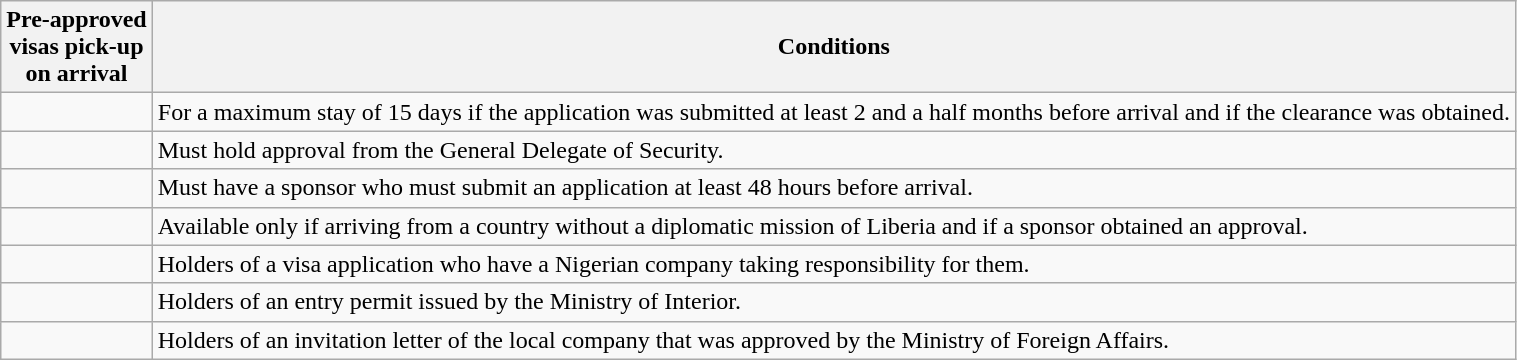<table class="wikitable">
<tr>
<th>Pre-approved<br>visas pick-up<br>on arrival</th>
<th>Conditions</th>
</tr>
<tr>
<td></td>
<td>For a maximum stay of 15 days if the application was submitted at least 2 and a half months before arrival and if the clearance was obtained.</td>
</tr>
<tr>
<td></td>
<td>Must hold approval from the General Delegate of Security.</td>
</tr>
<tr>
<td></td>
<td>Must have a sponsor who must submit an application at least 48 hours before arrival.</td>
</tr>
<tr>
<td></td>
<td>Available only if arriving from a country without a diplomatic mission of Liberia and if a sponsor obtained an approval.</td>
</tr>
<tr>
<td></td>
<td>Holders of a visa application who have a Nigerian company taking responsibility for them.</td>
</tr>
<tr>
<td></td>
<td>Holders of an entry permit issued by the Ministry of Interior.</td>
</tr>
<tr>
<td></td>
<td>Holders of an invitation letter of the local company that was approved by the Ministry of Foreign Affairs.</td>
</tr>
</table>
